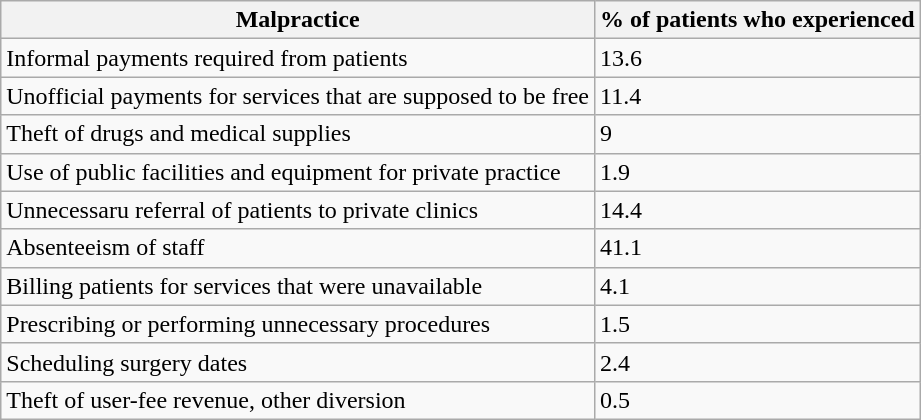<table class="wikitable">
<tr>
<th>Malpractice</th>
<th>% of patients who experienced</th>
</tr>
<tr>
<td>Informal payments required from patients</td>
<td>13.6</td>
</tr>
<tr>
<td>Unofficial payments for services that are supposed to be free</td>
<td>11.4</td>
</tr>
<tr>
<td>Theft of drugs and medical supplies</td>
<td>9</td>
</tr>
<tr>
<td>Use of public facilities and equipment for private practice</td>
<td>1.9</td>
</tr>
<tr>
<td>Unnecessaru referral of patients to private clinics</td>
<td>14.4</td>
</tr>
<tr>
<td>Absenteeism of staff</td>
<td>41.1</td>
</tr>
<tr>
<td>Billing patients for services that were unavailable</td>
<td>4.1</td>
</tr>
<tr>
<td>Prescribing or performing unnecessary procedures</td>
<td>1.5</td>
</tr>
<tr>
<td>Scheduling surgery dates</td>
<td>2.4</td>
</tr>
<tr>
<td>Theft of user-fee revenue, other diversion</td>
<td>0.5</td>
</tr>
</table>
